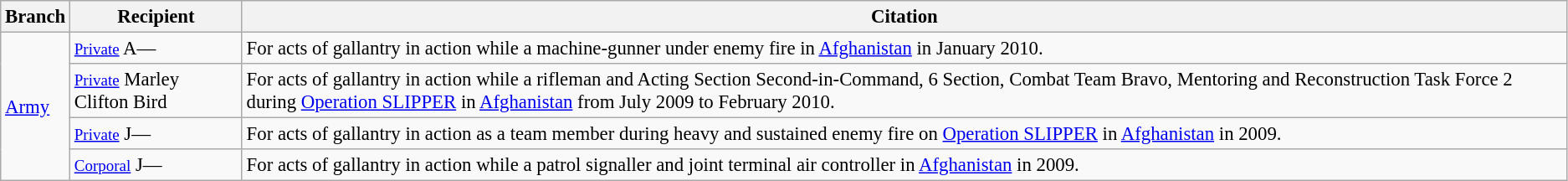<table class="wikitable" style="font-size:95%;">
<tr>
<th>Branch</th>
<th>Recipient</th>
<th>Citation</th>
</tr>
<tr>
<td rowspan="4"><a href='#'>Army</a></td>
<td><small><a href='#'>Private</a></small> A—</td>
<td>For acts of gallantry in action while a machine-gunner under enemy fire in <a href='#'>Afghanistan</a> in January 2010.</td>
</tr>
<tr>
<td><small><a href='#'>Private</a></small> Marley Clifton Bird</td>
<td>For acts of gallantry in action while a rifleman and Acting Section Second-in-Command, 6 Section, Combat Team Bravo, Mentoring and Reconstruction Task Force 2 during <a href='#'>Operation SLIPPER</a> in <a href='#'>Afghanistan</a> from July 2009 to February 2010.</td>
</tr>
<tr>
<td><small><a href='#'>Private</a></small> J—</td>
<td>For acts of gallantry in action as a team member during heavy and sustained enemy fire on <a href='#'>Operation SLIPPER</a> in <a href='#'>Afghanistan</a> in 2009.</td>
</tr>
<tr>
<td><small><a href='#'>Corporal</a></small> J—</td>
<td>For acts of gallantry in action while a patrol signaller and joint terminal air controller in <a href='#'>Afghanistan</a> in 2009.</td>
</tr>
</table>
